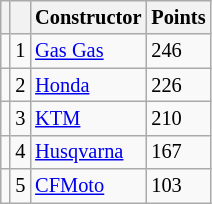<table class="wikitable" style="font-size: 85%;">
<tr>
<th></th>
<th></th>
<th>Constructor</th>
<th>Points</th>
</tr>
<tr>
<td></td>
<td align=center>1</td>
<td> <a href='#'>Gas Gas</a></td>
<td align=left>246</td>
</tr>
<tr>
<td></td>
<td align=center>2</td>
<td> <a href='#'>Honda</a></td>
<td align=left>226</td>
</tr>
<tr>
<td></td>
<td align=center>3</td>
<td> <a href='#'>KTM</a></td>
<td align=left>210</td>
</tr>
<tr>
<td></td>
<td align=center>4</td>
<td> <a href='#'>Husqvarna</a></td>
<td align=left>167</td>
</tr>
<tr>
<td></td>
<td align=center>5</td>
<td> <a href='#'>CFMoto</a></td>
<td align=left>103</td>
</tr>
</table>
